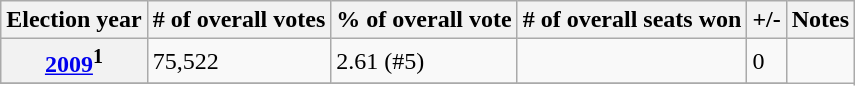<table class=wikitable>
<tr>
<th>Election year</th>
<th># of overall votes</th>
<th>% of overall vote</th>
<th># of overall seats won</th>
<th>+/-</th>
<th>Notes</th>
</tr>
<tr>
<th><a href='#'>2009</a><sup>1</sup></th>
<td>75,522</td>
<td>2.61 (#5)</td>
<td></td>
<td> 0</td>
</tr>
<tr>
</tr>
</table>
